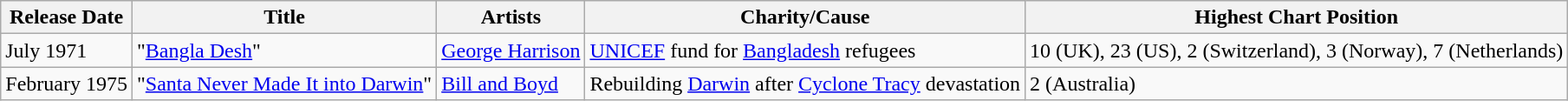<table class="wikitable">
<tr>
<th>Release Date</th>
<th>Title</th>
<th>Artists</th>
<th>Charity/Cause</th>
<th>Highest Chart Position</th>
</tr>
<tr>
<td>July 1971</td>
<td>"<a href='#'>Bangla Desh</a>"</td>
<td><a href='#'>George Harrison</a></td>
<td><a href='#'>UNICEF</a> fund for <a href='#'>Bangladesh</a> refugees</td>
<td>10 (UK), 23 (US), 2 (Switzerland), 3 (Norway), 7 (Netherlands)</td>
</tr>
<tr>
<td>February 1975</td>
<td>"<a href='#'>Santa Never Made It into Darwin</a>"</td>
<td><a href='#'>Bill and Boyd</a></td>
<td>Rebuilding <a href='#'>Darwin</a> after <a href='#'>Cyclone Tracy</a> devastation</td>
<td>2 (Australia)</td>
</tr>
</table>
